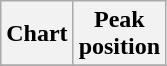<table class="wikitable sortable plainrowheaders">
<tr>
<th>Chart</th>
<th>Peak<br>position</th>
</tr>
<tr>
</tr>
</table>
